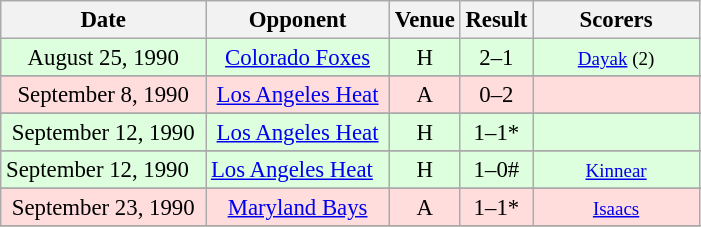<table class="wikitable" style="font-size:95%; text-align:center">
<tr>
<th>Date</th>
<th>Opponent</th>
<th>Venue</th>
<th>Result</th>
<th>Scorers</th>
</tr>
<tr bgcolor="#ddffdd">
<td>August 25, 1990</td>
<td><a href='#'>Colorado Foxes</a></td>
<td>H</td>
<td>2–1</td>
<td>       <small><a href='#'>Dayak</a> (2)</small>       </td>
</tr>
<tr>
</tr>
<tr bgcolor="#ffdddd">
<td>September 8, 1990</td>
<td><a href='#'>Los Angeles Heat</a></td>
<td>A</td>
<td>0–2</td>
<td><small></small></td>
</tr>
<tr>
</tr>
<tr bgcolor="#ddffdd">
<td>September 12, 1990</td>
<td><a href='#'>Los Angeles Heat</a></td>
<td>H</td>
<td>1–1*</td>
<td><small></small></td>
</tr>
<tr>
</tr>
<tr bgcolor="#ddffdd">
<td>September 12, 1990  </td>
<td><a href='#'>Los Angeles Heat</a>  </td>
<td>H</td>
<td>1–0#</td>
<td><small><a href='#'>Kinnear</a></small></td>
</tr>
<tr>
</tr>
<tr bgcolor="#ffdddd">
<td>September 23, 1990</td>
<td><a href='#'>Maryland Bays</a></td>
<td>A</td>
<td>1–1*</td>
<td><small><a href='#'>Isaacs</a></small></td>
</tr>
<tr>
</tr>
</table>
